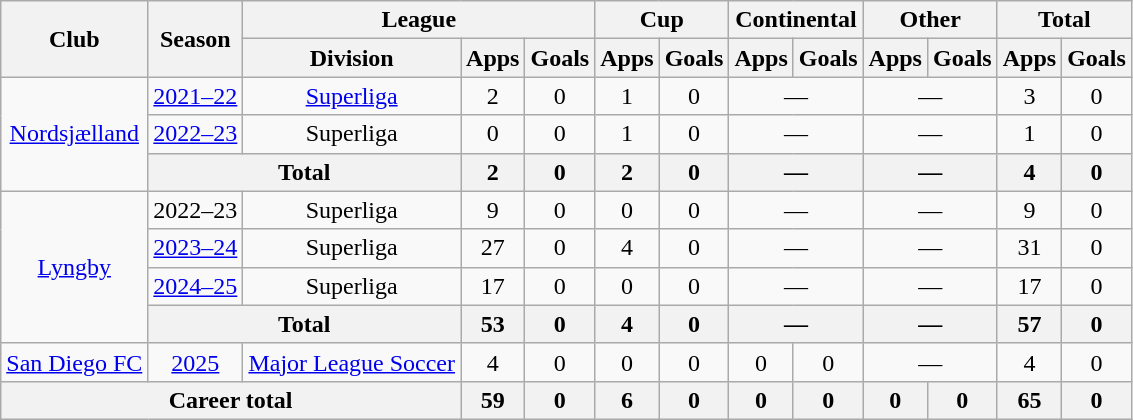<table class="wikitable" style="text-align:center">
<tr>
<th rowspan="2">Club</th>
<th rowspan="2">Season</th>
<th colspan="3">League</th>
<th colspan="2">Cup</th>
<th colspan="2">Continental</th>
<th colspan="2">Other</th>
<th colspan="2">Total</th>
</tr>
<tr>
<th>Division</th>
<th>Apps</th>
<th>Goals</th>
<th>Apps</th>
<th>Goals</th>
<th>Apps</th>
<th>Goals</th>
<th>Apps</th>
<th>Goals</th>
<th>Apps</th>
<th>Goals</th>
</tr>
<tr>
<td rowspan="3"><a href='#'>Nordsjælland</a></td>
<td><a href='#'>2021–22</a></td>
<td><a href='#'>Superliga</a></td>
<td>2</td>
<td>0</td>
<td>1</td>
<td>0</td>
<td colspan="2">—</td>
<td colspan="2">—</td>
<td>3</td>
<td>0</td>
</tr>
<tr>
<td><a href='#'>2022–23</a></td>
<td>Superliga</td>
<td>0</td>
<td>0</td>
<td>1</td>
<td>0</td>
<td colspan="2">—</td>
<td colspan="2">—</td>
<td>1</td>
<td>0</td>
</tr>
<tr>
<th colspan="2">Total</th>
<th>2</th>
<th>0</th>
<th>2</th>
<th>0</th>
<th colspan="2">—</th>
<th colspan="2">—</th>
<th>4</th>
<th>0</th>
</tr>
<tr>
<td rowspan="4"><a href='#'>Lyngby</a></td>
<td>2022–23</td>
<td>Superliga</td>
<td>9</td>
<td>0</td>
<td>0</td>
<td>0</td>
<td colspan="2">—</td>
<td colspan="2">—</td>
<td>9</td>
<td>0</td>
</tr>
<tr>
<td><a href='#'>2023–24</a></td>
<td>Superliga</td>
<td>27</td>
<td>0</td>
<td>4</td>
<td>0</td>
<td colspan="2">—</td>
<td colspan="2">—</td>
<td>31</td>
<td>0</td>
</tr>
<tr>
<td><a href='#'>2024–25</a></td>
<td>Superliga</td>
<td>17</td>
<td>0</td>
<td>0</td>
<td>0</td>
<td colspan="2">—</td>
<td colspan="2">—</td>
<td>17</td>
<td>0</td>
</tr>
<tr>
<th colspan="2">Total</th>
<th>53</th>
<th>0</th>
<th>4</th>
<th>0</th>
<th colspan="2">—</th>
<th colspan="2">—</th>
<th>57</th>
<th>0</th>
</tr>
<tr>
<td><a href='#'>San Diego FC</a></td>
<td><a href='#'>2025</a></td>
<td><a href='#'>Major League Soccer</a></td>
<td>4</td>
<td>0</td>
<td>0</td>
<td>0</td>
<td>0</td>
<td>0</td>
<td colspan="2">—</td>
<td>4</td>
<td>0</td>
</tr>
<tr>
<th colspan="3">Career total</th>
<th>59</th>
<th>0</th>
<th>6</th>
<th>0</th>
<th>0</th>
<th>0</th>
<th>0</th>
<th>0</th>
<th>65</th>
<th>0</th>
</tr>
</table>
